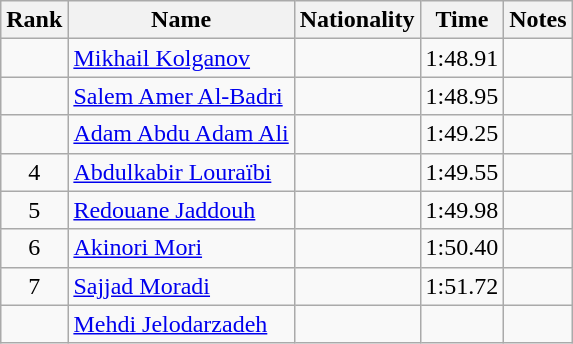<table class="wikitable sortable" style="text-align:center">
<tr>
<th>Rank</th>
<th>Name</th>
<th>Nationality</th>
<th>Time</th>
<th>Notes</th>
</tr>
<tr>
<td></td>
<td align=left><a href='#'>Mikhail Kolganov</a></td>
<td align=left></td>
<td>1:48.91</td>
<td></td>
</tr>
<tr>
<td></td>
<td align=left><a href='#'>Salem Amer Al-Badri</a></td>
<td align=left></td>
<td>1:48.95</td>
<td></td>
</tr>
<tr>
<td></td>
<td align=left><a href='#'>Adam Abdu Adam Ali</a></td>
<td align=left></td>
<td>1:49.25</td>
<td></td>
</tr>
<tr>
<td>4</td>
<td align=left><a href='#'>Abdulkabir Louraïbi</a></td>
<td align=left></td>
<td>1:49.55</td>
<td></td>
</tr>
<tr>
<td>5</td>
<td align=left><a href='#'>Redouane Jaddouh</a></td>
<td align=left></td>
<td>1:49.98</td>
<td></td>
</tr>
<tr>
<td>6</td>
<td align=left><a href='#'>Akinori Mori</a></td>
<td align=left></td>
<td>1:50.40</td>
<td></td>
</tr>
<tr>
<td>7</td>
<td align=left><a href='#'>Sajjad Moradi</a></td>
<td align=left></td>
<td>1:51.72</td>
<td></td>
</tr>
<tr>
<td></td>
<td align=left><a href='#'>Mehdi Jelodarzadeh</a></td>
<td align=left></td>
<td></td>
<td></td>
</tr>
</table>
